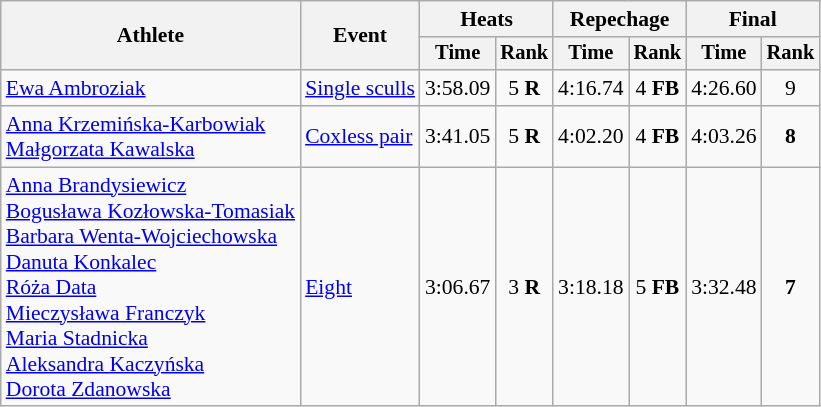<table class="wikitable" style="font-size:90%">
<tr>
<th rowspan="2">Athlete</th>
<th rowspan="2">Event</th>
<th colspan="2">Heats</th>
<th colspan="2">Repechage</th>
<th colspan="2">Final</th>
</tr>
<tr style="font-size:95%">
<th>Time</th>
<th>Rank</th>
<th>Time</th>
<th>Rank</th>
<th>Time</th>
<th>Rank</th>
</tr>
<tr align=center>
<td align=left><a href='#'>Ewa Ambroziak</a></td>
<td align=left><a href='#'>Single sculls</a></td>
<td>3:58.09</td>
<td>5 <strong>R</strong></td>
<td>4:16.74</td>
<td>4 <strong>FB</strong></td>
<td>4:26.60</td>
<td>9</td>
</tr>
<tr align=center>
<td align=left><a href='#'>Anna Krzemińska-Karbowiak</a><br><a href='#'>Małgorzata Kawalska</a></td>
<td align=left><a href='#'>Coxless pair</a></td>
<td>3:41.05</td>
<td>5 <strong>R</strong></td>
<td>4:02.20</td>
<td>4 <strong>FB</strong></td>
<td>4:03.26</td>
<td><strong>8</strong></td>
</tr>
<tr align=center>
<td align=left><a href='#'>Anna Brandysiewicz</a><br><a href='#'>Bogusława Kozłowska-Tomasiak</a><br><a href='#'>Barbara Wenta-Wojciechowska</a><br><a href='#'>Danuta Konkalec</a><br><a href='#'>Róża Data</a><br><a href='#'>Mieczysława Franczyk</a><br><a href='#'>Maria Stadnicka</a><br><a href='#'>Aleksandra Kaczyńska</a><br><a href='#'>Dorota Zdanowska</a></td>
<td align=left><a href='#'>Eight</a></td>
<td>3:06.67</td>
<td>3 <strong>R</strong></td>
<td>3:18.18</td>
<td>5 <strong>FB</strong></td>
<td>3:32.48</td>
<td><strong>7</strong></td>
</tr>
</table>
